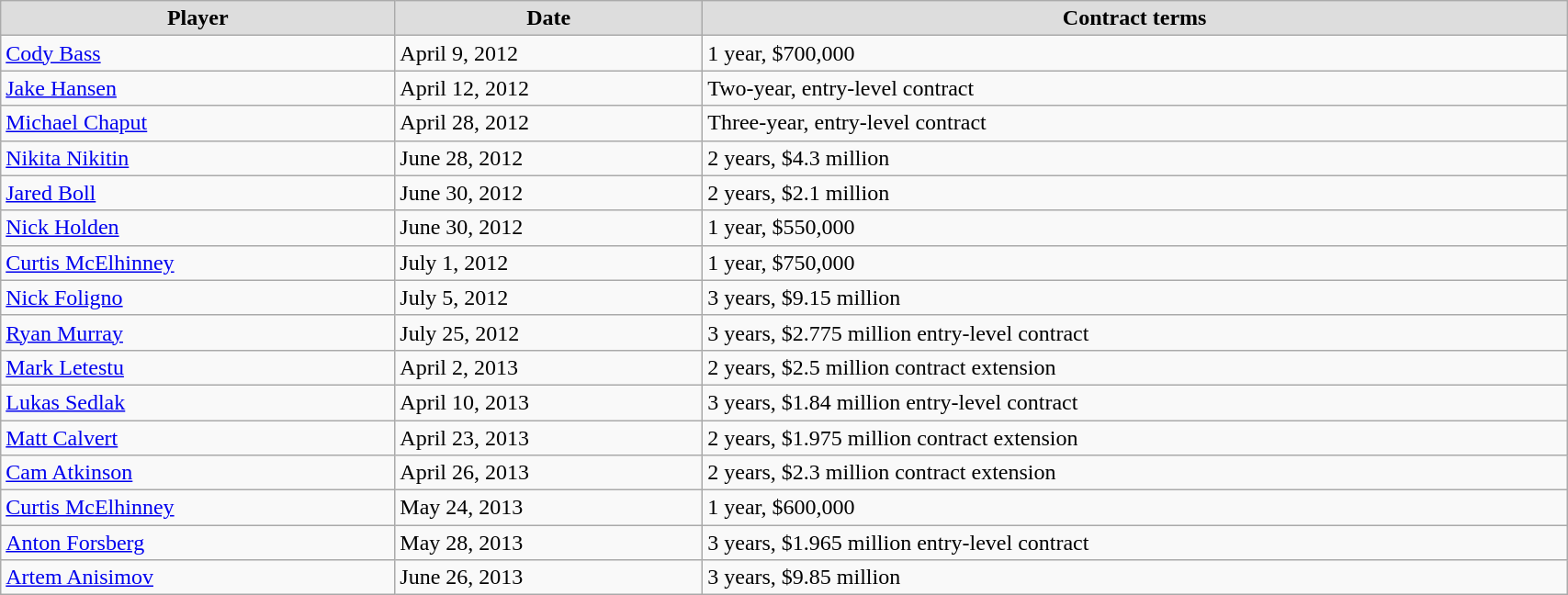<table class="wikitable" width=90%>
<tr align="center" bgcolor="#dddddd">
<td><strong>Player</strong></td>
<td><strong>Date</strong></td>
<td><strong>Contract terms</strong></td>
</tr>
<tr>
<td><a href='#'>Cody Bass</a></td>
<td>April 9, 2012</td>
<td>1 year, $700,000</td>
</tr>
<tr>
<td><a href='#'>Jake Hansen</a></td>
<td>April 12, 2012</td>
<td>Two-year, entry-level contract</td>
</tr>
<tr>
<td><a href='#'>Michael Chaput</a></td>
<td>April 28, 2012</td>
<td>Three-year, entry-level contract</td>
</tr>
<tr>
<td><a href='#'>Nikita Nikitin</a></td>
<td>June 28, 2012</td>
<td>2 years, $4.3 million</td>
</tr>
<tr>
<td><a href='#'>Jared Boll</a></td>
<td>June 30, 2012</td>
<td>2 years, $2.1 million</td>
</tr>
<tr>
<td><a href='#'>Nick Holden</a></td>
<td>June 30, 2012</td>
<td>1 year, $550,000</td>
</tr>
<tr>
<td><a href='#'>Curtis McElhinney</a></td>
<td>July 1, 2012</td>
<td>1 year, $750,000</td>
</tr>
<tr>
<td><a href='#'>Nick Foligno</a></td>
<td>July 5, 2012</td>
<td>3 years, $9.15 million</td>
</tr>
<tr>
<td><a href='#'>Ryan Murray</a></td>
<td>July 25, 2012</td>
<td>3 years, $2.775 million entry-level contract</td>
</tr>
<tr>
<td><a href='#'>Mark Letestu</a></td>
<td>April 2, 2013</td>
<td>2 years, $2.5 million contract extension</td>
</tr>
<tr>
<td><a href='#'>Lukas Sedlak</a></td>
<td>April 10, 2013</td>
<td>3 years, $1.84 million entry-level contract</td>
</tr>
<tr>
<td><a href='#'>Matt Calvert</a></td>
<td>April 23, 2013</td>
<td>2 years, $1.975 million contract extension</td>
</tr>
<tr>
<td><a href='#'>Cam Atkinson</a></td>
<td>April 26, 2013</td>
<td>2 years, $2.3 million contract extension</td>
</tr>
<tr>
<td><a href='#'>Curtis McElhinney</a></td>
<td>May 24, 2013</td>
<td>1 year, $600,000</td>
</tr>
<tr>
<td><a href='#'>Anton Forsberg</a></td>
<td>May 28, 2013</td>
<td>3 years, $1.965 million entry-level contract</td>
</tr>
<tr>
<td><a href='#'>Artem Anisimov</a></td>
<td>June 26, 2013</td>
<td>3 years, $9.85 million</td>
</tr>
</table>
